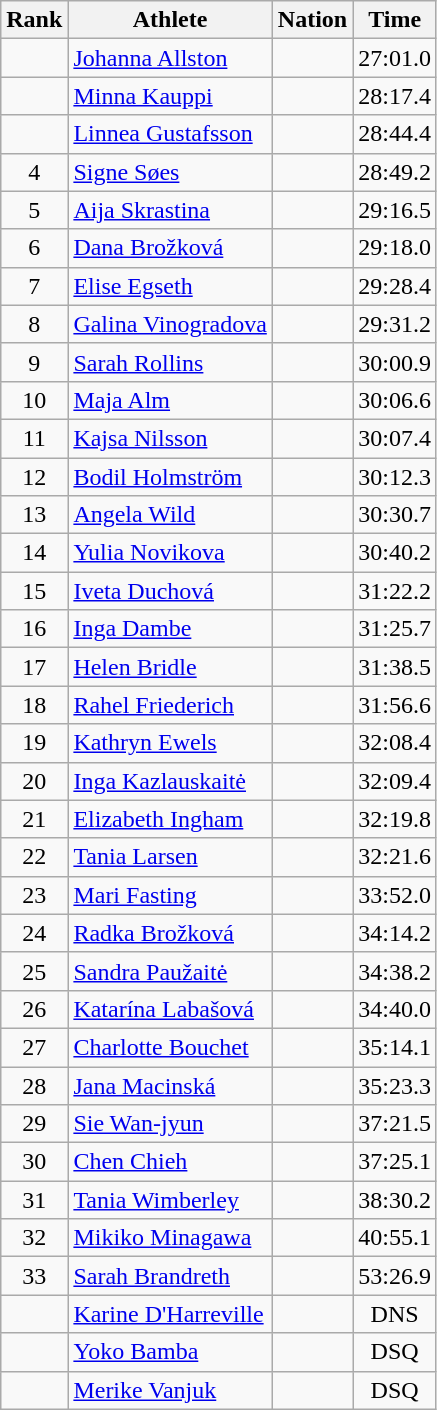<table class="wikitable sortable" style="text-align:center">
<tr>
<th>Rank</th>
<th>Athlete</th>
<th>Nation</th>
<th>Time</th>
</tr>
<tr>
<td></td>
<td align=left><a href='#'>Johanna Allston</a></td>
<td align=left></td>
<td>27:01.0</td>
</tr>
<tr>
<td></td>
<td align=left><a href='#'>Minna Kauppi</a></td>
<td align=left></td>
<td>28:17.4</td>
</tr>
<tr>
<td></td>
<td align=left><a href='#'>Linnea Gustafsson</a></td>
<td align=left></td>
<td>28:44.4</td>
</tr>
<tr>
<td>4</td>
<td align=left><a href='#'>Signe Søes</a></td>
<td align=left></td>
<td>28:49.2</td>
</tr>
<tr>
<td>5</td>
<td align=left><a href='#'>Aija Skrastina</a></td>
<td align=left></td>
<td>29:16.5</td>
</tr>
<tr>
<td>6</td>
<td align=left><a href='#'>Dana Brožková</a></td>
<td align=left></td>
<td>29:18.0</td>
</tr>
<tr>
<td>7</td>
<td align=left><a href='#'>Elise Egseth</a></td>
<td align=left></td>
<td>29:28.4</td>
</tr>
<tr>
<td>8</td>
<td align=left><a href='#'>Galina Vinogradova</a></td>
<td align=left></td>
<td>29:31.2</td>
</tr>
<tr>
<td>9</td>
<td align=left><a href='#'>Sarah Rollins</a></td>
<td align=left></td>
<td>30:00.9</td>
</tr>
<tr>
<td>10</td>
<td align=left><a href='#'>Maja Alm</a></td>
<td align=left></td>
<td>30:06.6</td>
</tr>
<tr>
<td>11</td>
<td align=left><a href='#'>Kajsa Nilsson</a></td>
<td align=left></td>
<td>30:07.4</td>
</tr>
<tr>
<td>12</td>
<td align=left><a href='#'>Bodil Holmström</a></td>
<td align=left></td>
<td>30:12.3</td>
</tr>
<tr>
<td>13</td>
<td align=left><a href='#'>Angela Wild</a></td>
<td align=left></td>
<td>30:30.7</td>
</tr>
<tr>
<td>14</td>
<td align=left><a href='#'>Yulia Novikova</a></td>
<td align=left></td>
<td>30:40.2</td>
</tr>
<tr>
<td>15</td>
<td align=left><a href='#'>Iveta Duchová</a></td>
<td align=left></td>
<td>31:22.2</td>
</tr>
<tr>
<td>16</td>
<td align=left><a href='#'>Inga Dambe</a></td>
<td align=left></td>
<td>31:25.7</td>
</tr>
<tr>
<td>17</td>
<td align=left><a href='#'>Helen Bridle</a></td>
<td align=left></td>
<td>31:38.5</td>
</tr>
<tr>
<td>18</td>
<td align=left><a href='#'>Rahel Friederich</a></td>
<td align=left></td>
<td>31:56.6</td>
</tr>
<tr>
<td>19</td>
<td align=left><a href='#'>Kathryn Ewels</a></td>
<td align=left></td>
<td>32:08.4</td>
</tr>
<tr>
<td>20</td>
<td align=left><a href='#'>Inga Kazlauskaitė</a></td>
<td align=left></td>
<td>32:09.4</td>
</tr>
<tr>
<td>21</td>
<td align=left><a href='#'>Elizabeth Ingham</a></td>
<td align=left></td>
<td>32:19.8</td>
</tr>
<tr>
<td>22</td>
<td align=left><a href='#'>Tania Larsen</a></td>
<td align=left></td>
<td>32:21.6</td>
</tr>
<tr>
<td>23</td>
<td align=left><a href='#'>Mari Fasting</a></td>
<td align=left></td>
<td>33:52.0</td>
</tr>
<tr>
<td>24</td>
<td align=left><a href='#'>Radka Brožková</a></td>
<td align=left></td>
<td>34:14.2</td>
</tr>
<tr>
<td>25</td>
<td align=left><a href='#'>Sandra Paužaitė</a></td>
<td align=left></td>
<td>34:38.2</td>
</tr>
<tr>
<td>26</td>
<td align=left><a href='#'>Katarína Labašová</a></td>
<td align=left></td>
<td>34:40.0</td>
</tr>
<tr>
<td>27</td>
<td align=left><a href='#'>Charlotte Bouchet</a></td>
<td align=left></td>
<td>35:14.1</td>
</tr>
<tr>
<td>28</td>
<td align=left><a href='#'>Jana Macinská</a></td>
<td align=left></td>
<td>35:23.3</td>
</tr>
<tr>
<td>29</td>
<td align=left><a href='#'>Sie Wan-jyun</a></td>
<td align=left></td>
<td>37:21.5</td>
</tr>
<tr>
<td>30</td>
<td align=left><a href='#'>Chen Chieh</a></td>
<td align=left></td>
<td>37:25.1</td>
</tr>
<tr>
<td>31</td>
<td align=left><a href='#'>Tania Wimberley</a></td>
<td align=left></td>
<td>38:30.2</td>
</tr>
<tr>
<td>32</td>
<td align=left><a href='#'>Mikiko Minagawa</a></td>
<td align=left></td>
<td>40:55.1</td>
</tr>
<tr>
<td>33</td>
<td align=left><a href='#'>Sarah Brandreth</a></td>
<td align=left></td>
<td>53:26.9</td>
</tr>
<tr>
<td></td>
<td align=left><a href='#'>Karine D'Harreville</a></td>
<td align=left></td>
<td>DNS</td>
</tr>
<tr>
<td></td>
<td align=left><a href='#'>Yoko Bamba</a></td>
<td align=left></td>
<td>DSQ</td>
</tr>
<tr>
<td></td>
<td align=left><a href='#'>Merike Vanjuk</a></td>
<td align=left></td>
<td>DSQ</td>
</tr>
</table>
